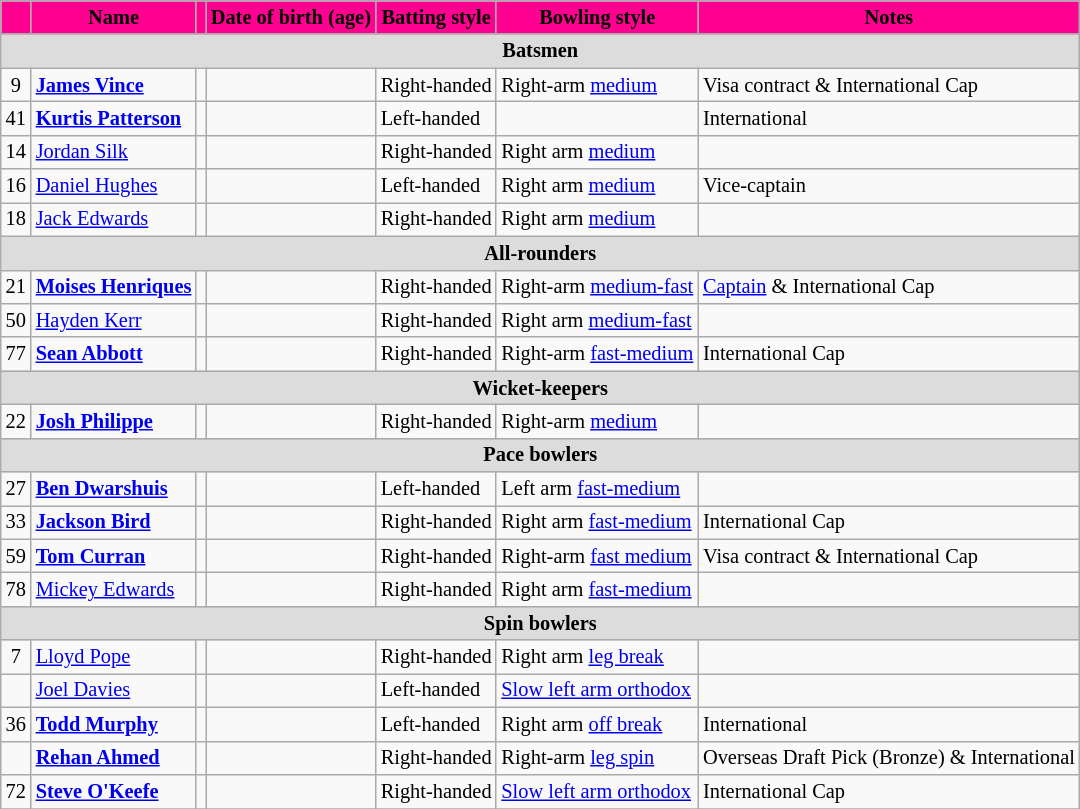<table class="wikitable"  style="font-size:85%;">
<tr>
<th style="background:#FF0090; color:black;"></th>
<th style="background:#FF0090; color:black;">Name</th>
<th style="background:#FF0090; color:black;"></th>
<th style="background:#FF0090; color:black;">Date of birth (age)</th>
<th style="background:#FF0090; color:black;">Batting style</th>
<th style="background:#FF0090; color:black;">Bowling style</th>
<th style="background:#FF0090; color:black;">Notes</th>
</tr>
<tr>
<th colspan="7"  style="background:#dcdcdc; text-align:centre;">Batsmen</th>
</tr>
<tr>
<td style="text-align:center">9</td>
<td><strong><a href='#'>James Vince</a></strong></td>
<td></td>
<td></td>
<td>Right-handed</td>
<td>Right-arm <a href='#'>medium</a></td>
<td>Visa contract & International Cap</td>
</tr>
<tr>
<td style="text-align:center">41</td>
<td><strong><a href='#'>Kurtis Patterson</a></strong></td>
<td></td>
<td></td>
<td>Left-handed</td>
<td></td>
<td>International</td>
</tr>
<tr>
<td style="text-align:center">14</td>
<td><a href='#'>Jordan Silk</a></td>
<td></td>
<td></td>
<td>Right-handed</td>
<td>Right arm <a href='#'>medium</a></td>
<td></td>
</tr>
<tr>
<td style="text-align:center">16</td>
<td><a href='#'>Daniel Hughes</a></td>
<td></td>
<td></td>
<td>Left-handed</td>
<td>Right arm <a href='#'>medium</a></td>
<td>Vice-captain</td>
</tr>
<tr>
<td style="text-align:center">18</td>
<td><a href='#'>Jack Edwards</a></td>
<td></td>
<td></td>
<td>Right-handed</td>
<td>Right arm <a href='#'>medium</a></td>
<td></td>
</tr>
<tr>
<th colspan="7"  style="background:#dcdcdc; text-align:centre;">All-rounders</th>
</tr>
<tr>
<td style="text-align:center">21</td>
<td><strong><a href='#'>Moises Henriques</a></strong></td>
<td></td>
<td></td>
<td>Right-handed</td>
<td>Right-arm <a href='#'>medium-fast</a></td>
<td><a href='#'>Captain</a> & International Cap</td>
</tr>
<tr>
<td style="text-align:center">50</td>
<td><a href='#'>Hayden Kerr</a></td>
<td></td>
<td></td>
<td>Right-handed</td>
<td>Right arm <a href='#'>medium-fast</a></td>
<td></td>
</tr>
<tr>
<td style="text-align:center">77</td>
<td><strong><a href='#'>Sean Abbott</a></strong></td>
<td></td>
<td></td>
<td>Right-handed</td>
<td>Right-arm <a href='#'>fast-medium</a></td>
<td>International Cap</td>
</tr>
<tr>
<th colspan="7"  style="background:#dcdcdc; text-align:centre;">Wicket-keepers</th>
</tr>
<tr>
<td style="text-align:center">22</td>
<td><strong><a href='#'>Josh Philippe</a></strong></td>
<td></td>
<td></td>
<td>Right-handed</td>
<td>Right-arm <a href='#'>medium</a></td>
<td></td>
</tr>
<tr>
<th colspan="7"  style="background:#dcdcdc; text-align:centre;">Pace bowlers</th>
</tr>
<tr>
<td style="text-align:center">27</td>
<td><strong><a href='#'>Ben Dwarshuis</a></strong></td>
<td></td>
<td></td>
<td>Left-handed</td>
<td>Left arm <a href='#'>fast-medium</a></td>
<td></td>
</tr>
<tr>
<td style="text-align:center">33</td>
<td><strong><a href='#'>Jackson Bird</a></strong></td>
<td></td>
<td></td>
<td>Right-handed</td>
<td>Right arm <a href='#'>fast-medium</a></td>
<td>International Cap</td>
</tr>
<tr>
<td style="text-align:center">59</td>
<td><a href='#'><strong>Tom Curran</strong></a></td>
<td></td>
<td></td>
<td>Right-handed</td>
<td>Right-arm <a href='#'>fast medium</a></td>
<td>Visa contract & International Cap</td>
</tr>
<tr>
<td style="text-align:center">78</td>
<td><a href='#'>Mickey Edwards</a></td>
<td></td>
<td></td>
<td>Right-handed</td>
<td>Right arm <a href='#'>fast-medium</a></td>
<td></td>
</tr>
<tr>
<th colspan="7"  style="background:#dcdcdc; text-align:center;">Spin bowlers</th>
</tr>
<tr>
<td style="text-align:center">7</td>
<td><a href='#'>Lloyd Pope</a></td>
<td></td>
<td></td>
<td>Right-handed</td>
<td>Right arm <a href='#'>leg break</a></td>
<td></td>
</tr>
<tr>
<td style="text-align:center"></td>
<td><a href='#'>Joel Davies</a></td>
<td></td>
<td></td>
<td>Left-handed</td>
<td><a href='#'>Slow left arm orthodox</a></td>
<td></td>
</tr>
<tr>
<td style="text-align:center">36</td>
<td><strong><a href='#'>Todd Murphy</a></strong></td>
<td></td>
<td></td>
<td>Left-handed</td>
<td>Right arm <a href='#'>off break</a></td>
<td>International</td>
</tr>
<tr>
<td style="text-align:center"></td>
<td><strong><a href='#'>Rehan Ahmed</a></strong></td>
<td></td>
<td></td>
<td>Right-handed</td>
<td>Right-arm <a href='#'>leg spin</a></td>
<td>Overseas Draft Pick (Bronze) & International</td>
</tr>
<tr>
<td style="text-align:center">72</td>
<td><strong><a href='#'>Steve O'Keefe</a></strong></td>
<td></td>
<td></td>
<td>Right-handed</td>
<td><a href='#'>Slow left arm orthodox</a></td>
<td>International Cap</td>
</tr>
<tr>
</tr>
</table>
